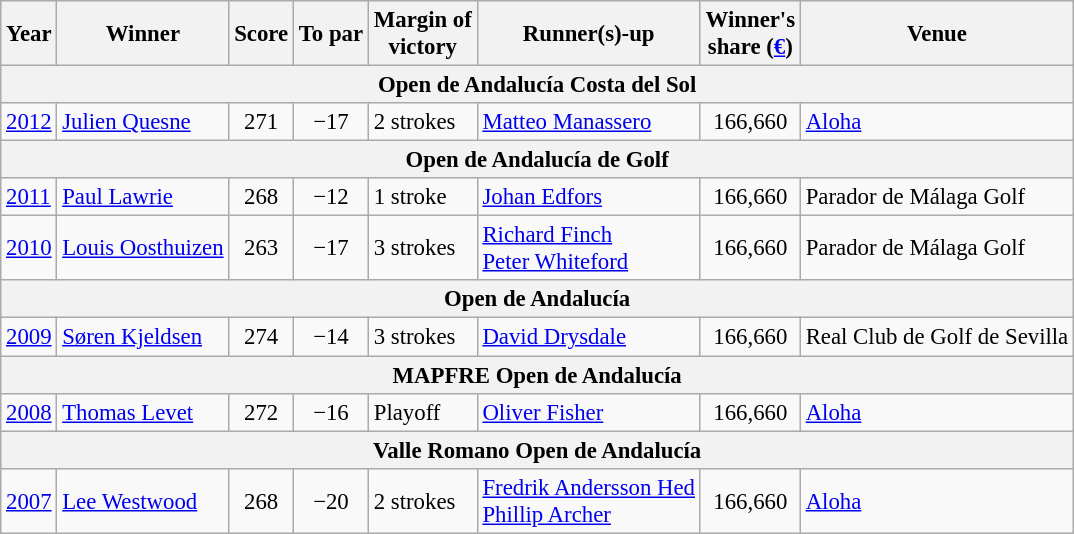<table class="wikitable" style="font-size:95%;">
<tr>
<th>Year</th>
<th>Winner</th>
<th>Score</th>
<th>To par</th>
<th>Margin of<br>victory</th>
<th>Runner(s)-up</th>
<th>Winner's<br>share (<a href='#'>€</a>)</th>
<th>Venue</th>
</tr>
<tr>
<th colspan=9>Open de Andalucía Costa del Sol</th>
</tr>
<tr>
<td><a href='#'>2012</a></td>
<td> <a href='#'>Julien Quesne</a></td>
<td align=center>271</td>
<td align=center>−17</td>
<td>2 strokes</td>
<td> <a href='#'>Matteo Manassero</a></td>
<td align=center>166,660</td>
<td><a href='#'>Aloha</a></td>
</tr>
<tr>
<th colspan=9>Open de Andalucía de Golf</th>
</tr>
<tr>
<td><a href='#'>2011</a></td>
<td> <a href='#'>Paul Lawrie</a></td>
<td align=center>268</td>
<td align=center>−12</td>
<td>1 stroke</td>
<td> <a href='#'>Johan Edfors</a></td>
<td align=center>166,660</td>
<td>Parador de Málaga Golf</td>
</tr>
<tr>
<td><a href='#'>2010</a></td>
<td> <a href='#'>Louis Oosthuizen</a></td>
<td align=center>263</td>
<td align=center>−17</td>
<td>3 strokes</td>
<td> <a href='#'>Richard Finch</a><br> <a href='#'>Peter Whiteford</a></td>
<td align=center>166,660</td>
<td>Parador de Málaga Golf</td>
</tr>
<tr>
<th colspan=9>Open de Andalucía</th>
</tr>
<tr>
<td><a href='#'>2009</a></td>
<td> <a href='#'>Søren Kjeldsen</a></td>
<td align=center>274</td>
<td align=center>−14</td>
<td>3 strokes</td>
<td> <a href='#'>David Drysdale</a></td>
<td align=center>166,660</td>
<td>Real Club de Golf de Sevilla</td>
</tr>
<tr>
<th colspan=9>MAPFRE Open de Andalucía</th>
</tr>
<tr>
<td><a href='#'>2008</a></td>
<td> <a href='#'>Thomas Levet</a></td>
<td align=center>272</td>
<td align=center>−16</td>
<td>Playoff</td>
<td> <a href='#'>Oliver Fisher</a></td>
<td align=center>166,660</td>
<td><a href='#'>Aloha</a></td>
</tr>
<tr>
<th colspan=9>Valle Romano Open de Andalucía</th>
</tr>
<tr>
<td><a href='#'>2007</a></td>
<td> <a href='#'>Lee Westwood</a></td>
<td align=center>268</td>
<td align=center>−20</td>
<td>2 strokes</td>
<td> <a href='#'>Fredrik Andersson Hed</a><br> <a href='#'>Phillip Archer</a></td>
<td align=center>166,660</td>
<td><a href='#'>Aloha</a></td>
</tr>
</table>
